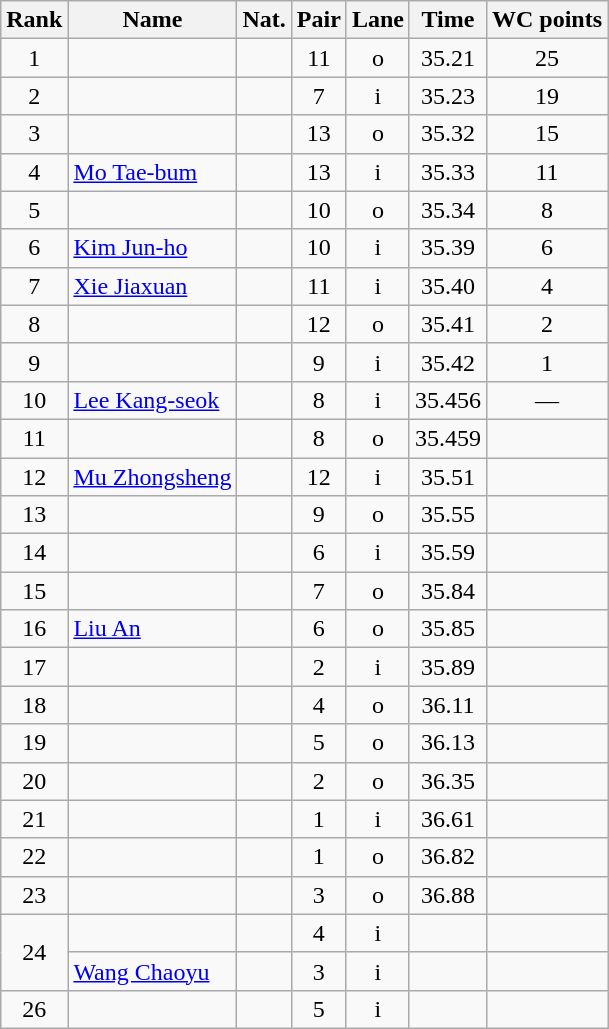<table class="wikitable sortable" style="text-align:center">
<tr>
<th>Rank</th>
<th>Name</th>
<th>Nat.</th>
<th>Pair</th>
<th>Lane</th>
<th>Time</th>
<th>WC points</th>
</tr>
<tr>
<td>1</td>
<td align=left></td>
<td></td>
<td>11</td>
<td>o</td>
<td>35.21</td>
<td>25</td>
</tr>
<tr>
<td>2</td>
<td align=left></td>
<td></td>
<td>7</td>
<td>i</td>
<td>35.23</td>
<td>19</td>
</tr>
<tr>
<td>3</td>
<td align=left></td>
<td></td>
<td>13</td>
<td>o</td>
<td>35.32</td>
<td>15</td>
</tr>
<tr>
<td>4</td>
<td align=left><a href='#'>Mo Tae-bum</a></td>
<td></td>
<td>13</td>
<td>i</td>
<td>35.33</td>
<td>11</td>
</tr>
<tr>
<td>5</td>
<td align=left></td>
<td></td>
<td>10</td>
<td>o</td>
<td>35.34</td>
<td>8</td>
</tr>
<tr>
<td>6</td>
<td align=left><a href='#'>Kim Jun-ho</a></td>
<td></td>
<td>10</td>
<td>i</td>
<td>35.39</td>
<td>6</td>
</tr>
<tr>
<td>7</td>
<td align=left><a href='#'>Xie Jiaxuan</a></td>
<td></td>
<td>11</td>
<td>i</td>
<td>35.40</td>
<td>4</td>
</tr>
<tr>
<td>8</td>
<td align=left></td>
<td></td>
<td>12</td>
<td>o</td>
<td>35.41</td>
<td>2</td>
</tr>
<tr>
<td>9</td>
<td align=left></td>
<td></td>
<td>9</td>
<td>i</td>
<td>35.42</td>
<td>1</td>
</tr>
<tr>
<td>10</td>
<td align=left><a href='#'>Lee Kang-seok</a></td>
<td></td>
<td>8</td>
<td>i</td>
<td>35.456</td>
<td>—</td>
</tr>
<tr>
<td>11</td>
<td align=left></td>
<td></td>
<td>8</td>
<td>o</td>
<td>35.459</td>
<td></td>
</tr>
<tr>
<td>12</td>
<td align=left><a href='#'>Mu Zhongsheng</a></td>
<td></td>
<td>12</td>
<td>i</td>
<td>35.51</td>
<td></td>
</tr>
<tr>
<td>13</td>
<td align=left></td>
<td></td>
<td>9</td>
<td>o</td>
<td>35.55</td>
<td></td>
</tr>
<tr>
<td>14</td>
<td align=left></td>
<td></td>
<td>6</td>
<td>i</td>
<td>35.59</td>
<td></td>
</tr>
<tr>
<td>15</td>
<td align=left></td>
<td></td>
<td>7</td>
<td>o</td>
<td>35.84</td>
<td></td>
</tr>
<tr>
<td>16</td>
<td align=left><a href='#'>Liu An</a></td>
<td></td>
<td>6</td>
<td>o</td>
<td>35.85</td>
<td></td>
</tr>
<tr>
<td>17</td>
<td align=left></td>
<td></td>
<td>2</td>
<td>i</td>
<td>35.89</td>
<td></td>
</tr>
<tr>
<td>18</td>
<td align=left></td>
<td></td>
<td>4</td>
<td>o</td>
<td>36.11</td>
<td></td>
</tr>
<tr>
<td>19</td>
<td align=left></td>
<td></td>
<td>5</td>
<td>o</td>
<td>36.13</td>
<td></td>
</tr>
<tr>
<td>20</td>
<td align=left></td>
<td></td>
<td>2</td>
<td>o</td>
<td>36.35</td>
<td></td>
</tr>
<tr>
<td>21</td>
<td align=left></td>
<td></td>
<td>1</td>
<td>i</td>
<td>36.61</td>
<td></td>
</tr>
<tr>
<td>22</td>
<td align=left></td>
<td></td>
<td>1</td>
<td>o</td>
<td>36.82</td>
<td></td>
</tr>
<tr>
<td>23</td>
<td align=left></td>
<td></td>
<td>3</td>
<td>o</td>
<td>36.88</td>
<td></td>
</tr>
<tr>
<td rowspan=2>24</td>
<td align=left></td>
<td></td>
<td>4</td>
<td>i</td>
<td></td>
<td></td>
</tr>
<tr>
<td align=left><a href='#'>Wang Chaoyu</a></td>
<td></td>
<td>3</td>
<td>i</td>
<td></td>
<td></td>
</tr>
<tr>
<td>26</td>
<td align=left></td>
<td></td>
<td>5</td>
<td>i</td>
<td></td>
<td></td>
</tr>
</table>
